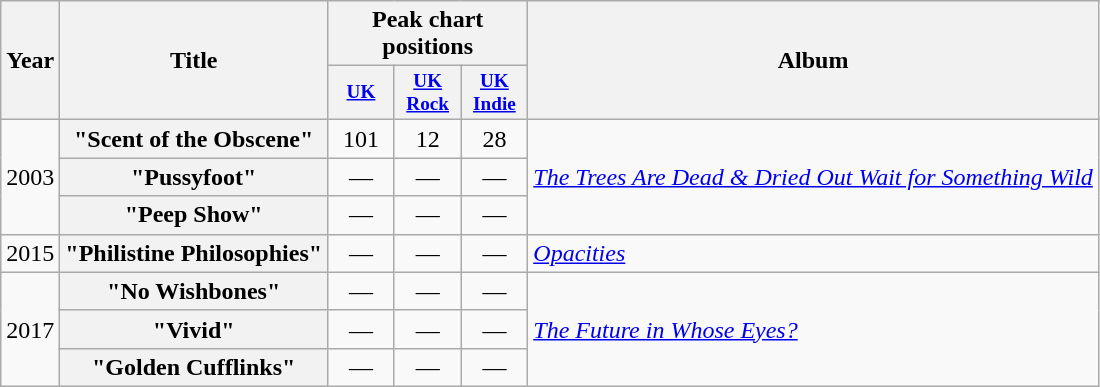<table class="wikitable plainrowheaders" style="text-align:left;">
<tr>
<th scope="col" rowspan="2">Year</th>
<th scope="col" rowspan="2">Title</th>
<th scope="col" colspan="3">Peak chart positions</th>
<th scope="col" rowspan="2">Album</th>
</tr>
<tr>
<th scope="col" style="width:3em;font-size:80%;"><a href='#'>UK</a></th>
<th scope="col" style="width:3em;font-size:80%;"><a href='#'>UK<br>Rock</a></th>
<th scope="col" style="width:3em;font-size:80%;"><a href='#'>UK<br>Indie</a></th>
</tr>
<tr>
<td rowspan="3">2003</td>
<th scope="row">"Scent of the Obscene"</th>
<td style="text-align:center;">101</td>
<td style="text-align:center;">12</td>
<td style="text-align:center;">28</td>
<td rowspan="3"><em><a href='#'>The Trees Are Dead & Dried Out Wait for Something Wild</a></em></td>
</tr>
<tr>
<th scope="row">"Pussyfoot"</th>
<td style="text-align:center;">—</td>
<td style="text-align:center;">—</td>
<td style="text-align:center;">—</td>
</tr>
<tr>
<th scope="row">"Peep Show"</th>
<td style="text-align:center;">—</td>
<td style="text-align:center;">—</td>
<td style="text-align:center;">—</td>
</tr>
<tr>
<td>2015</td>
<th scope="row">"Philistine Philosophies"</th>
<td style="text-align:center;">—</td>
<td style="text-align:center;">—</td>
<td style="text-align:center;">—</td>
<td><em><a href='#'>Opacities</a></em></td>
</tr>
<tr>
<td rowspan="3">2017</td>
<th scope="row">"No Wishbones"</th>
<td style="text-align:center;">—</td>
<td style="text-align:center;">—</td>
<td style="text-align:center;">—</td>
<td rowspan="3"><em><a href='#'>The Future in Whose Eyes?</a></em></td>
</tr>
<tr>
<th scope="row">"Vivid"</th>
<td style="text-align:center;">—</td>
<td style="text-align:center;">—</td>
<td style="text-align:center;">—</td>
</tr>
<tr>
<th scope="row">"Golden Cufflinks"</th>
<td style="text-align:center;">—</td>
<td style="text-align:center;">—</td>
<td style="text-align:center;">—</td>
</tr>
</table>
